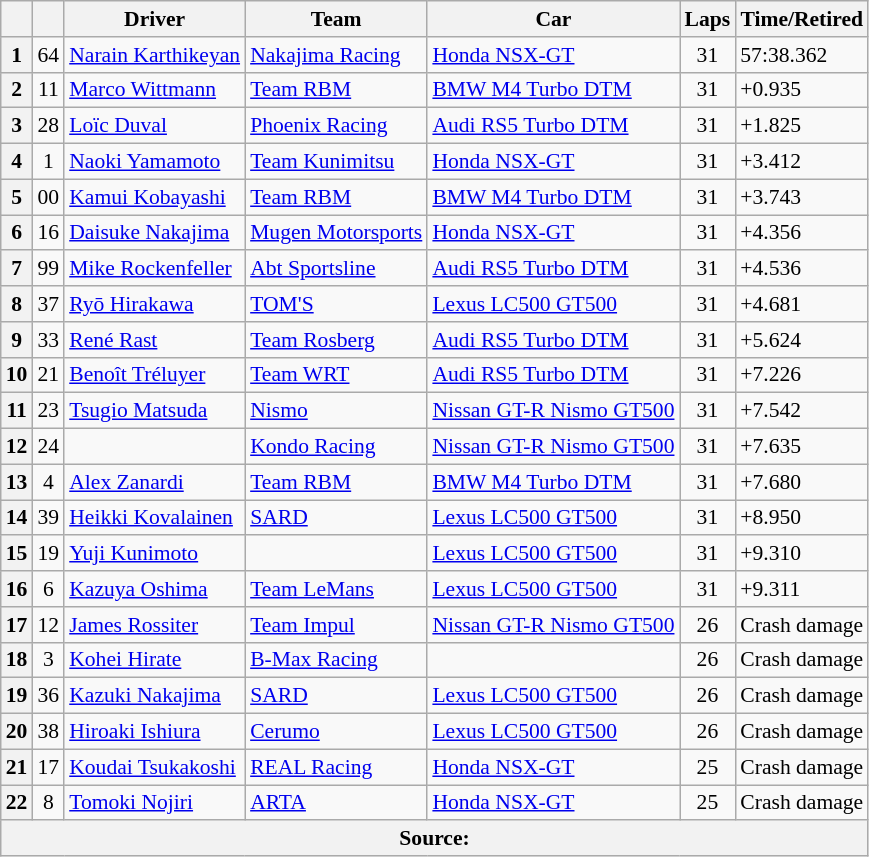<table class="wikitable" style="font-size: 90%">
<tr>
<th></th>
<th></th>
<th>Driver</th>
<th>Team</th>
<th>Car</th>
<th>Laps</th>
<th>Time/Retired</th>
</tr>
<tr>
<th>1</th>
<td align="center">64</td>
<td> <a href='#'>Narain Karthikeyan</a></td>
<td><a href='#'>Nakajima Racing</a></td>
<td><a href='#'>Honda NSX-GT</a></td>
<td align="center">31</td>
<td>57:38.362</td>
</tr>
<tr>
<th>2</th>
<td align="center">11</td>
<td> <a href='#'>Marco Wittmann</a></td>
<td><a href='#'>Team RBM</a></td>
<td><a href='#'>BMW M4 Turbo DTM</a></td>
<td align="center">31</td>
<td>+0.935</td>
</tr>
<tr>
<th>3</th>
<td align="center">28</td>
<td> <a href='#'>Loïc Duval</a></td>
<td><a href='#'>Phoenix Racing</a></td>
<td><a href='#'>Audi RS5 Turbo DTM</a></td>
<td align="center">31</td>
<td>+1.825</td>
</tr>
<tr>
<th>4</th>
<td align="center">1</td>
<td> <a href='#'>Naoki Yamamoto</a></td>
<td><a href='#'>Team Kunimitsu</a></td>
<td><a href='#'>Honda NSX-GT</a></td>
<td align="center">31</td>
<td>+3.412</td>
</tr>
<tr>
<th>5</th>
<td align="center">00</td>
<td> <a href='#'>Kamui Kobayashi</a></td>
<td><a href='#'>Team RBM</a></td>
<td><a href='#'>BMW M4 Turbo DTM</a></td>
<td align="center">31</td>
<td>+3.743</td>
</tr>
<tr>
<th>6</th>
<td align="center">16</td>
<td> <a href='#'>Daisuke Nakajima</a></td>
<td><a href='#'>Mugen Motorsports</a></td>
<td><a href='#'>Honda NSX-GT</a></td>
<td align="center">31</td>
<td>+4.356</td>
</tr>
<tr>
<th>7</th>
<td align="center">99</td>
<td> <a href='#'>Mike Rockenfeller</a></td>
<td><a href='#'>Abt Sportsline</a></td>
<td><a href='#'>Audi RS5 Turbo DTM</a></td>
<td align="center">31</td>
<td>+4.536</td>
</tr>
<tr>
<th>8</th>
<td align="center">37</td>
<td> <a href='#'>Ryō Hirakawa</a></td>
<td><a href='#'>TOM'S</a></td>
<td><a href='#'>Lexus LC500 GT500</a></td>
<td align="center">31</td>
<td>+4.681</td>
</tr>
<tr>
<th>9</th>
<td align="center">33</td>
<td> <a href='#'>René Rast</a></td>
<td><a href='#'>Team Rosberg</a></td>
<td><a href='#'>Audi RS5 Turbo DTM</a></td>
<td align="center">31</td>
<td>+5.624</td>
</tr>
<tr>
<th>10</th>
<td align="center">21</td>
<td> <a href='#'>Benoît Tréluyer</a></td>
<td><a href='#'>Team WRT</a></td>
<td><a href='#'>Audi RS5 Turbo DTM</a></td>
<td align="center">31</td>
<td>+7.226</td>
</tr>
<tr>
<th>11</th>
<td align="center">23</td>
<td> <a href='#'>Tsugio Matsuda</a></td>
<td><a href='#'>Nismo</a></td>
<td><a href='#'>Nissan GT-R Nismo GT500</a></td>
<td align="center">31</td>
<td>+7.542</td>
</tr>
<tr>
<th>12</th>
<td align="center">24</td>
<td></td>
<td><a href='#'>Kondo Racing</a></td>
<td><a href='#'>Nissan GT-R Nismo GT500</a></td>
<td align="center">31</td>
<td>+7.635</td>
</tr>
<tr>
<th>13</th>
<td align="center">4</td>
<td> <a href='#'>Alex Zanardi</a></td>
<td><a href='#'>Team RBM</a></td>
<td><a href='#'>BMW M4 Turbo DTM</a></td>
<td align="center">31</td>
<td>+7.680</td>
</tr>
<tr>
<th>14</th>
<td align="center">39</td>
<td> <a href='#'>Heikki Kovalainen</a></td>
<td><a href='#'>SARD</a></td>
<td><a href='#'>Lexus LC500 GT500</a></td>
<td align="center">31</td>
<td>+8.950</td>
</tr>
<tr>
<th>15</th>
<td align="center">19</td>
<td> <a href='#'>Yuji Kunimoto</a></td>
<td></td>
<td><a href='#'>Lexus LC500 GT500</a></td>
<td align="center">31</td>
<td>+9.310</td>
</tr>
<tr>
<th>16</th>
<td align="center">6</td>
<td> <a href='#'>Kazuya Oshima</a></td>
<td><a href='#'>Team LeMans</a></td>
<td><a href='#'>Lexus LC500 GT500</a></td>
<td align="center">31</td>
<td>+9.311</td>
</tr>
<tr>
<th>17</th>
<td align="center">12</td>
<td> <a href='#'>James Rossiter</a></td>
<td><a href='#'>Team Impul</a></td>
<td><a href='#'>Nissan GT-R Nismo GT500</a></td>
<td align="center">26</td>
<td>Crash damage</td>
</tr>
<tr>
<th>18</th>
<td align="center">3</td>
<td> <a href='#'>Kohei Hirate</a></td>
<td><a href='#'>B-Max Racing</a></td>
<td></td>
<td align="center">26</td>
<td>Crash damage</td>
</tr>
<tr>
<th>19</th>
<td align="center">36</td>
<td> <a href='#'>Kazuki Nakajima</a></td>
<td><a href='#'>SARD</a></td>
<td><a href='#'>Lexus LC500 GT500</a></td>
<td align="center">26</td>
<td>Crash damage</td>
</tr>
<tr>
<th>20</th>
<td align="center">38</td>
<td> <a href='#'>Hiroaki Ishiura</a></td>
<td><a href='#'>Cerumo</a></td>
<td><a href='#'>Lexus LC500 GT500</a></td>
<td align="center">26</td>
<td>Crash damage</td>
</tr>
<tr>
<th>21</th>
<td align="center">17</td>
<td> <a href='#'>Koudai Tsukakoshi</a></td>
<td><a href='#'>REAL Racing</a></td>
<td><a href='#'>Honda NSX-GT</a></td>
<td align="center">25</td>
<td>Crash damage</td>
</tr>
<tr>
<th>22</th>
<td align="center">8</td>
<td> <a href='#'>Tomoki Nojiri</a></td>
<td><a href='#'>ARTA</a></td>
<td><a href='#'>Honda NSX-GT</a></td>
<td align="center">25</td>
<td>Crash damage</td>
</tr>
<tr>
<th colspan=7>Source:</th>
</tr>
</table>
